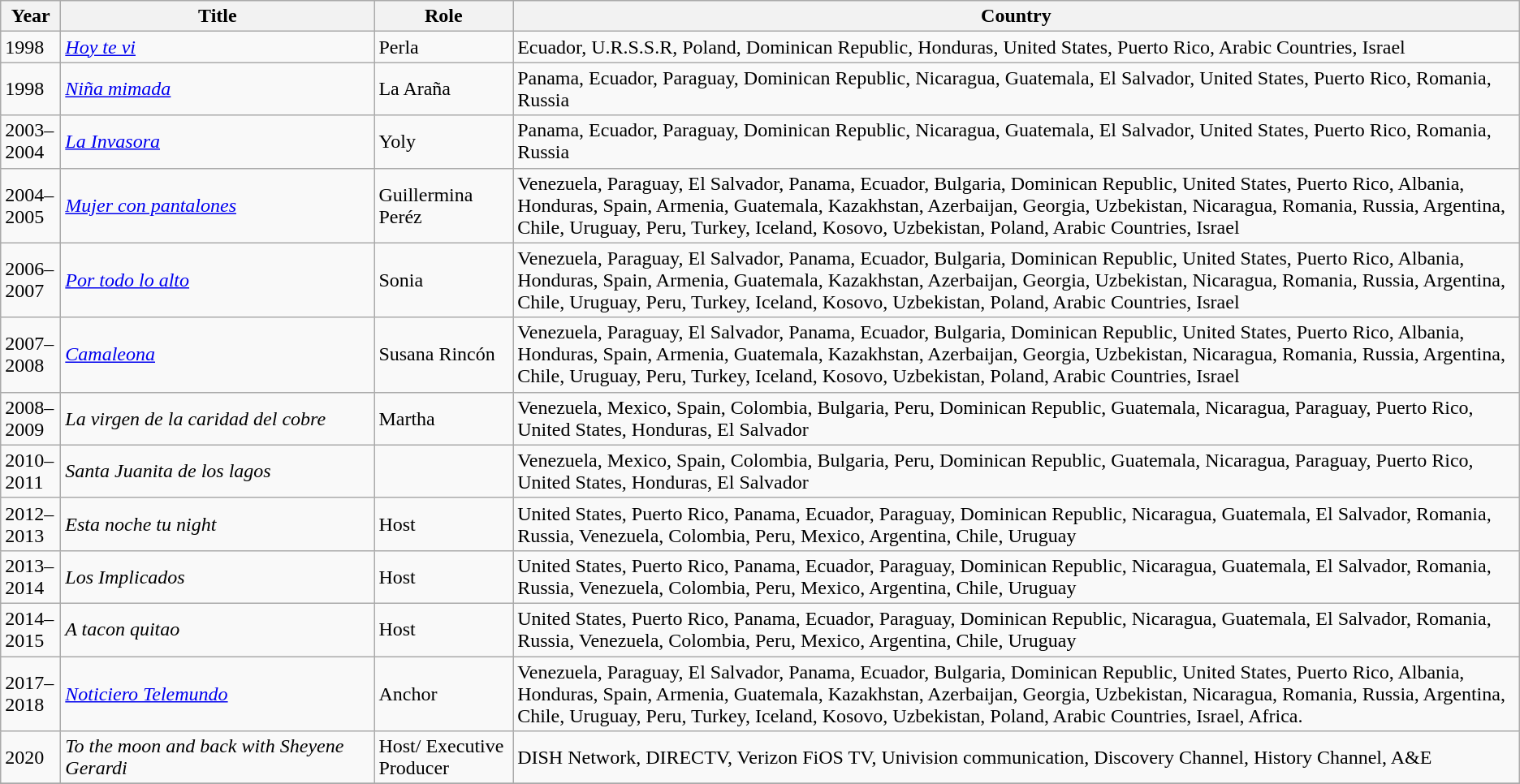<table class="wikitable sortable">
<tr>
<th width="42">Year</th>
<th width="250">Title</th>
<th>Role</th>
<th class="unsortable">Country</th>
</tr>
<tr>
<td>1998</td>
<td><em><a href='#'>Hoy te vi</a></em></td>
<td>Perla</td>
<td>Ecuador, U.R.S.S.R, Poland, Dominican Republic, Honduras, United States, Puerto Rico, Arabic Countries, Israel</td>
</tr>
<tr>
<td>1998</td>
<td><em><a href='#'>Niña mimada</a></em></td>
<td>La Araña</td>
<td>Panama, Ecuador, Paraguay, Dominican Republic, Nicaragua, Guatemala, El Salvador, United States, Puerto Rico, Romania, Russia</td>
</tr>
<tr>
<td>2003–2004</td>
<td><em><a href='#'>La Invasora</a></em></td>
<td>Yoly</td>
<td>Panama, Ecuador, Paraguay, Dominican Republic, Nicaragua, Guatemala, El Salvador, United States, Puerto Rico, Romania, Russia</td>
</tr>
<tr>
<td>2004–2005</td>
<td><em><a href='#'>Mujer con pantalones</a></em></td>
<td>Guillermina Peréz</td>
<td>Venezuela, Paraguay, El Salvador, Panama, Ecuador, Bulgaria, Dominican Republic, United States, Puerto Rico, Albania, Honduras, Spain, Armenia, Guatemala, Kazakhstan, Azerbaijan, Georgia, Uzbekistan, Nicaragua, Romania, Russia, Argentina, Chile, Uruguay, Peru, Turkey, Iceland, Kosovo, Uzbekistan, Poland, Arabic Countries, Israel</td>
</tr>
<tr>
<td>2006–2007</td>
<td><em><a href='#'>Por todo lo alto</a></em></td>
<td>Sonia</td>
<td>Venezuela, Paraguay, El Salvador, Panama, Ecuador, Bulgaria, Dominican Republic, United States, Puerto Rico, Albania, Honduras, Spain, Armenia, Guatemala, Kazakhstan, Azerbaijan, Georgia, Uzbekistan, Nicaragua, Romania, Russia, Argentina, Chile, Uruguay, Peru, Turkey, Iceland, Kosovo, Uzbekistan, Poland, Arabic Countries, Israel</td>
</tr>
<tr>
<td>2007–2008</td>
<td><em><a href='#'>Camaleona</a></em></td>
<td>Susana Rincón</td>
<td>Venezuela, Paraguay, El Salvador, Panama, Ecuador, Bulgaria, Dominican Republic, United States, Puerto Rico, Albania, Honduras, Spain, Armenia, Guatemala, Kazakhstan, Azerbaijan, Georgia, Uzbekistan, Nicaragua, Romania, Russia, Argentina, Chile, Uruguay, Peru, Turkey, Iceland, Kosovo, Uzbekistan, Poland, Arabic Countries, Israel</td>
</tr>
<tr>
<td>2008–2009</td>
<td><em>La virgen de la caridad del cobre</em></td>
<td>Martha</td>
<td>Venezuela, Mexico, Spain, Colombia, Bulgaria, Peru, Dominican Republic, Guatemala, Nicaragua, Paraguay, Puerto Rico, United States, Honduras, El Salvador</td>
</tr>
<tr>
<td>2010–2011</td>
<td><em>Santa Juanita de los lagos</em></td>
<td></td>
<td>Venezuela, Mexico, Spain, Colombia, Bulgaria, Peru, Dominican Republic, Guatemala, Nicaragua, Paraguay, Puerto Rico, United States, Honduras, El Salvador</td>
</tr>
<tr>
<td>2012–2013</td>
<td><em>Esta noche tu night</em></td>
<td>Host</td>
<td>United States, Puerto Rico, Panama, Ecuador, Paraguay, Dominican Republic, Nicaragua, Guatemala, El Salvador, Romania, Russia, Venezuela, Colombia, Peru, Mexico, Argentina, Chile, Uruguay</td>
</tr>
<tr>
<td>2013–2014</td>
<td><em>Los Implicados</em></td>
<td>Host</td>
<td>United States, Puerto Rico, Panama, Ecuador, Paraguay, Dominican Republic, Nicaragua, Guatemala, El Salvador, Romania, Russia, Venezuela, Colombia, Peru, Mexico, Argentina, Chile, Uruguay</td>
</tr>
<tr>
<td>2014–2015</td>
<td><em>A tacon quitao</em></td>
<td>Host</td>
<td>United States, Puerto Rico, Panama, Ecuador, Paraguay, Dominican Republic, Nicaragua, Guatemala, El Salvador, Romania, Russia, Venezuela, Colombia, Peru, Mexico, Argentina, Chile, Uruguay</td>
</tr>
<tr>
<td>2017–2018</td>
<td><em><a href='#'>Noticiero Telemundo</a></em></td>
<td>Anchor</td>
<td>Venezuela, Paraguay, El Salvador, Panama, Ecuador, Bulgaria, Dominican Republic, United States, Puerto Rico, Albania, Honduras, Spain, Armenia, Guatemala, Kazakhstan, Azerbaijan, Georgia, Uzbekistan, Nicaragua, Romania, Russia, Argentina, Chile, Uruguay, Peru, Turkey, Iceland, Kosovo, Uzbekistan, Poland, Arabic Countries, Israel, Africa.</td>
</tr>
<tr>
<td>2020</td>
<td><em>To the moon and back with Sheyene Gerardi</em></td>
<td>Host/ Executive Producer</td>
<td>DISH Network, DIRECTV, Verizon FiOS TV, Univision communication, Discovery Channel, History Channel, A&E</td>
</tr>
<tr>
</tr>
</table>
